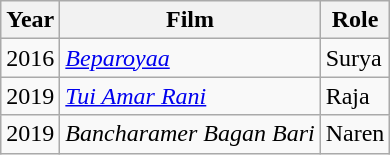<table class="wikitable sortable">
<tr>
<th>Year</th>
<th>Film</th>
<th>Role</th>
</tr>
<tr>
<td>2016</td>
<td><em><a href='#'>Beparoyaa</a></em></td>
<td>Surya</td>
</tr>
<tr>
<td>2019</td>
<td><em><a href='#'>Tui Amar Rani</a></em></td>
<td>Raja</td>
</tr>
<tr>
<td>2019</td>
<td><em>Bancharamer Bagan Bari</em></td>
<td>Naren</td>
</tr>
</table>
